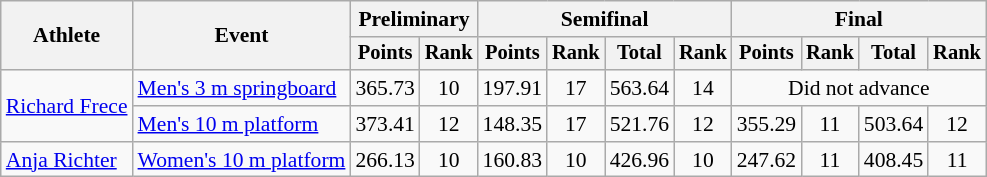<table class=wikitable style=font-size:90%;text-align:center>
<tr>
<th rowspan=2>Athlete</th>
<th rowspan=2>Event</th>
<th colspan=2>Preliminary</th>
<th colspan=4>Semifinal</th>
<th colspan=4>Final</th>
</tr>
<tr style=font-size:95%>
<th>Points</th>
<th>Rank</th>
<th>Points</th>
<th>Rank</th>
<th>Total</th>
<th>Rank</th>
<th>Points</th>
<th>Rank</th>
<th>Total</th>
<th>Rank</th>
</tr>
<tr>
<td align=left rowspan=2><a href='#'>Richard Frece</a></td>
<td align=left><a href='#'>Men's 3 m springboard</a></td>
<td>365.73</td>
<td>10</td>
<td>197.91</td>
<td>17</td>
<td>563.64</td>
<td>14</td>
<td colspan=4>Did not advance</td>
</tr>
<tr>
<td align=left><a href='#'>Men's 10 m platform</a></td>
<td>373.41</td>
<td>12</td>
<td>148.35</td>
<td>17</td>
<td>521.76</td>
<td>12</td>
<td>355.29</td>
<td>11</td>
<td>503.64</td>
<td>12</td>
</tr>
<tr>
<td align=left><a href='#'>Anja Richter</a></td>
<td align=left><a href='#'>Women's 10 m platform</a></td>
<td>266.13</td>
<td>10</td>
<td>160.83</td>
<td>10</td>
<td>426.96</td>
<td>10</td>
<td>247.62</td>
<td>11</td>
<td>408.45</td>
<td>11</td>
</tr>
</table>
